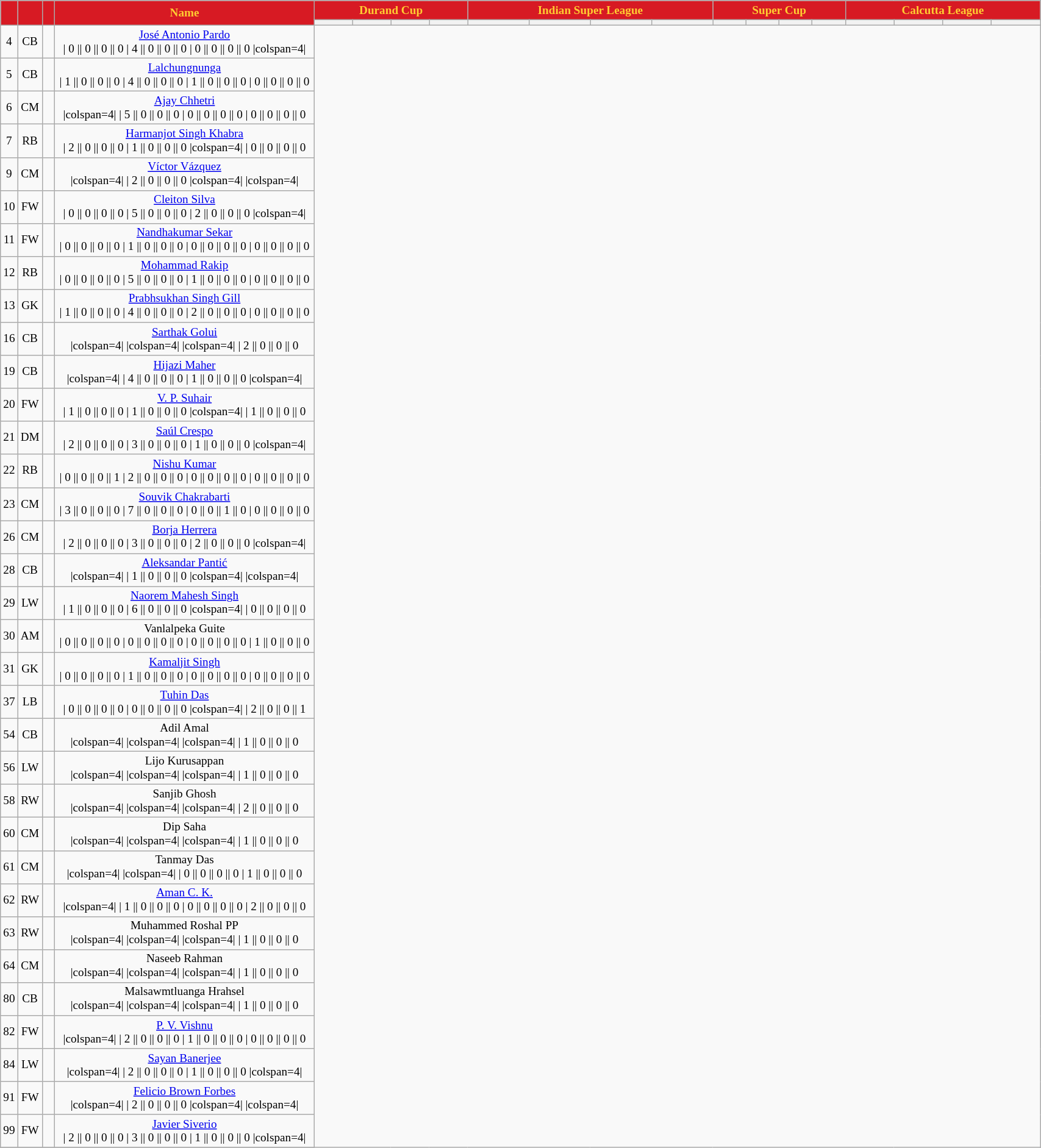<table class="wikitable sortable" style="text-align:center; font-size:80%; width:90%;">
<tr>
<th style="background:#d71a23; color:#ffcd31; text-align:center; width:1%;" rowspan="2"></th>
<th style="background:#d71a23; color:#ffcd31; text-align:center; width:1%;" rowspan="2"></th>
<th style="background:#d71a23; color:#ffcd31; text-align:center;" rowspan="2"></th>
<th style="background:#d71a23; color:#ffcd31; text-align:center; width:25%;" rowspan="2">Name</th>
<th colspan="4" style="background:#d71a23; color:#ffcd31; text-align:center;">Durand Cup</th>
<th colspan="4" style="background:#d71a23; color:#ffcd31; text-align:center;">Indian Super League</th>
<th colspan="4" style="background:#d71a23; color:#ffcd31; text-align:center;">Super Cup</th>
<th colspan="4" style="background:#d71a23; color:#ffcd31; text-align:center;">Calcutta League</th>
</tr>
<tr>
<th></th>
<th></th>
<th></th>
<th></th>
<th></th>
<th></th>
<th></th>
<th></th>
<th></th>
<th></th>
<th></th>
<th></th>
<th></th>
<th></th>
<th></th>
<th></th>
</tr>
<tr>
<td>4</td>
<td>CB</td>
<td></td>
<td><a href='#'>José Antonio Pardo</a><br>| 0 || 0 || 0 || 0
| 4 || 0 || 0 || 0
| 0 || 0 || 0 || 0
|colspan=4| </td>
</tr>
<tr>
<td>5</td>
<td>CB</td>
<td></td>
<td><a href='#'>Lalchungnunga</a><br>| 1 || 0 || 0 || 0
| 4 || 0 || 0 || 0
| 1 || 0 || 0 || 0
| 0 || 0 || 0 || 0</td>
</tr>
<tr>
<td>6</td>
<td>CM</td>
<td></td>
<td><a href='#'>Ajay Chhetri</a><br>|colspan=4| 
| 5 || 0 || 0 || 0
| 0 || 0 || 0 || 0
| 0 || 0 || 0 || 0</td>
</tr>
<tr>
<td>7</td>
<td>RB</td>
<td></td>
<td><a href='#'>Harmanjot Singh Khabra</a><br>| 2 || 0 || 0 || 0
| 1 || 0 || 0 || 0
|colspan=4| 
| 0 || 0 || 0 || 0</td>
</tr>
<tr>
<td>9</td>
<td>CM</td>
<td></td>
<td><a href='#'>Víctor Vázquez</a><br>|colspan=4| 
| 2 || 0 || 0 || 0
|colspan=4| 
|colspan=4| </td>
</tr>
<tr>
<td>10</td>
<td>FW</td>
<td></td>
<td><a href='#'>Cleiton Silva</a><br>| 0 || 0 || 0 || 0
| 5 || 0 || 0 || 0
| 2 || 0 || 0 || 0
|colspan=4| </td>
</tr>
<tr>
<td>11</td>
<td>FW</td>
<td></td>
<td><a href='#'>Nandhakumar Sekar</a><br>| 0 || 0 || 0 || 0
| 1 || 0 || 0 || 0
| 0 || 0 || 0 || 0
| 0 || 0 || 0 || 0</td>
</tr>
<tr>
<td>12</td>
<td>RB</td>
<td></td>
<td><a href='#'>Mohammad Rakip</a><br>| 0 || 0 || 0 || 0
| 5 || 0 || 0 || 0
| 1 || 0 || 0 || 0
| 0 || 0 || 0 || 0</td>
</tr>
<tr>
<td>13</td>
<td>GK</td>
<td></td>
<td><a href='#'>Prabhsukhan Singh Gill</a><br>| 1 || 0 || 0 || 0
| 4 || 0 || 0 || 0
| 2 || 0 || 0 || 0
| 0 || 0 || 0 || 0</td>
</tr>
<tr>
<td>16</td>
<td>CB</td>
<td></td>
<td><a href='#'>Sarthak Golui</a><br>|colspan=4| 
|colspan=4| 
|colspan=4| 
| 2 || 0 || 0 || 0</td>
</tr>
<tr>
<td>19</td>
<td>CB</td>
<td></td>
<td><a href='#'>Hijazi Maher</a><br>|colspan=4| 
| 4 || 0 || 0 || 0
| 1 || 0 || 0 || 0
|colspan=4| </td>
</tr>
<tr>
<td>20</td>
<td>FW</td>
<td></td>
<td><a href='#'>V. P. Suhair</a><br>| 1 || 0 || 0 || 0
| 1 || 0 || 0 || 0
|colspan=4| 
| 1 || 0 || 0 || 0</td>
</tr>
<tr>
<td>21</td>
<td>DM</td>
<td></td>
<td><a href='#'>Saúl Crespo</a><br>| 2 || 0 || 0 || 0
| 3 || 0 || 0 || 0
| 1 || 0 || 0 || 0
|colspan=4| </td>
</tr>
<tr>
<td>22</td>
<td>RB</td>
<td></td>
<td><a href='#'>Nishu Kumar</a><br>| 0 || 0 || 0 || 1
| 2 || 0 || 0 || 0
| 0 || 0 || 0 || 0
| 0 || 0 || 0 || 0</td>
</tr>
<tr>
<td>23</td>
<td>CM</td>
<td></td>
<td><a href='#'>Souvik Chakrabarti</a><br>| 3 || 0 || 0 || 0
| 7 || 0 || 0 || 0
| 0 || 0 || 1 || 0
| 0 || 0 || 0 || 0</td>
</tr>
<tr>
<td>26</td>
<td>CM</td>
<td></td>
<td><a href='#'>Borja Herrera</a><br>| 2 || 0 || 0 || 0
| 3 || 0 || 0 || 0
| 2 || 0 || 0 || 0
|colspan=4| </td>
</tr>
<tr>
<td>28</td>
<td>CB</td>
<td></td>
<td><a href='#'>Aleksandar Pantić</a><br>|colspan=4| 
| 1 || 0 || 0 || 0
|colspan=4| 
|colspan=4| </td>
</tr>
<tr>
<td>29</td>
<td>LW</td>
<td></td>
<td><a href='#'>Naorem Mahesh Singh</a><br>| 1 || 0 || 0 || 0
| 6 || 0 || 0 || 0
|colspan=4| 
| 0 || 0 || 0 || 0</td>
</tr>
<tr>
<td>30</td>
<td>AM</td>
<td></td>
<td>Vanlalpeka Guite<br>| 0 || 0 || 0 || 0
| 0 || 0 || 0 || 0
| 0 || 0 || 0 || 0
| 1 || 0 || 0 || 0</td>
</tr>
<tr>
<td>31</td>
<td>GK</td>
<td></td>
<td><a href='#'>Kamaljit Singh</a><br>| 0 || 0 || 0 || 0
| 1 || 0 || 0 || 0
| 0 || 0 || 0 || 0
| 0 || 0 || 0 || 0</td>
</tr>
<tr>
<td>37</td>
<td>LB</td>
<td></td>
<td><a href='#'>Tuhin Das</a><br>| 0 || 0 || 0 || 0
| 0 || 0 || 0 || 0
|colspan=4| 
| 2 || 0 || 0 || 1</td>
</tr>
<tr>
<td>54</td>
<td>CB</td>
<td></td>
<td>Adil Amal<br>|colspan=4| 
|colspan=4| 
|colspan=4| 
| 1 || 0 || 0 || 0</td>
</tr>
<tr>
<td>56</td>
<td>LW</td>
<td></td>
<td>Lijo Kurusappan<br>|colspan=4| 
|colspan=4| 
|colspan=4| 
| 1 || 0 || 0 || 0</td>
</tr>
<tr>
<td>58</td>
<td>RW</td>
<td></td>
<td>Sanjib Ghosh<br>|colspan=4| 
|colspan=4| 
|colspan=4| 
| 2 || 0 || 0 || 0</td>
</tr>
<tr>
<td>60</td>
<td>CM</td>
<td></td>
<td>Dip Saha<br>|colspan=4| 
|colspan=4| 
|colspan=4| 
| 1 || 0 || 0 || 0</td>
</tr>
<tr>
<td>61</td>
<td>CM</td>
<td></td>
<td>Tanmay Das<br>|colspan=4| 
|colspan=4| 
| 0 || 0 || 0 || 0
| 1 || 0 || 0 || 0</td>
</tr>
<tr>
<td>62</td>
<td>RW</td>
<td></td>
<td><a href='#'>Aman C. K.</a><br>|colspan=4| 
| 1 || 0 || 0 || 0
| 0 || 0 || 0 || 0
| 2 || 0 || 0 || 0</td>
</tr>
<tr>
<td>63</td>
<td>RW</td>
<td></td>
<td>Muhammed Roshal PP<br>|colspan=4| 
|colspan=4| 
|colspan=4| 
| 1 || 0 || 0 || 0</td>
</tr>
<tr>
<td>64</td>
<td>CM</td>
<td></td>
<td>Naseeb Rahman<br>|colspan=4| 
|colspan=4| 
|colspan=4| 
| 1 || 0 || 0 || 0</td>
</tr>
<tr>
<td>80</td>
<td>CB</td>
<td></td>
<td>Malsawmtluanga Hrahsel<br>|colspan=4| 
|colspan=4| 
|colspan=4| 
| 1 || 0 || 0 || 0</td>
</tr>
<tr>
<td>82</td>
<td>FW</td>
<td></td>
<td><a href='#'>P. V. Vishnu</a><br>|colspan=4| 
| 2 || 0 || 0 || 0
| 1 || 0 || 0 || 0
| 0 || 0 || 0 || 0</td>
</tr>
<tr>
<td>84</td>
<td>LW</td>
<td></td>
<td><a href='#'>Sayan Banerjee</a><br>|colspan=4| 
| 2 || 0 || 0 || 0
| 1 || 0 || 0 || 0
|colspan=4| </td>
</tr>
<tr>
<td>91</td>
<td>FW</td>
<td></td>
<td><a href='#'>Felicio Brown Forbes</a><br>|colspan=4| 
| 2 || 0 || 0 || 0
|colspan=4| 
|colspan=4| </td>
</tr>
<tr>
<td>99</td>
<td>FW</td>
<td></td>
<td><a href='#'>Javier Siverio</a><br>| 2 || 0 || 0 || 0
| 3 || 0 || 0 || 0
| 1 || 0 || 0 || 0
|colspan=4| </td>
</tr>
<tr>
</tr>
</table>
